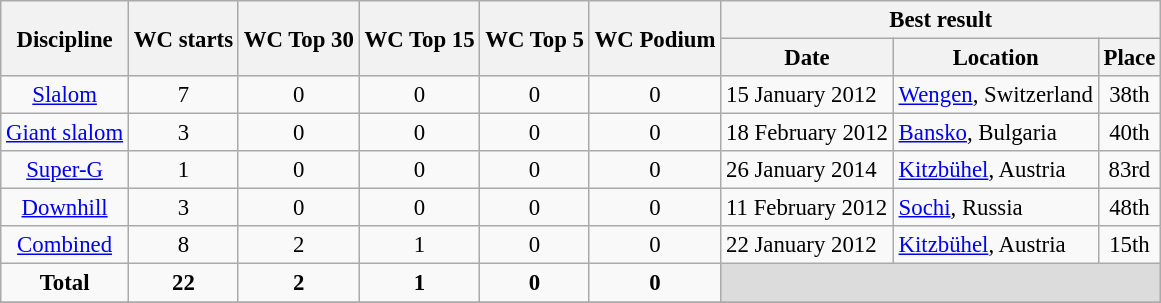<table class="wikitable" style="text-align:center; font-size:95%;">
<tr>
<th rowspan=2>Discipline</th>
<th rowspan=2>WC starts</th>
<th rowspan=2>WC Top 30</th>
<th rowspan=2>WC Top 15</th>
<th rowspan=2>WC Top 5</th>
<th rowspan=2>WC Podium</th>
<th colspan=3>Best result</th>
</tr>
<tr>
<th>Date</th>
<th>Location</th>
<th>Place</th>
</tr>
<tr>
<td align=center><a href='#'>Slalom</a></td>
<td align=center>7</td>
<td align=center>0</td>
<td align=center>0</td>
<td align=center>0</td>
<td align=center>0</td>
<td align=left>15 January 2012</td>
<td align=left> <a href='#'>Wengen</a>, Switzerland</td>
<td>38th</td>
</tr>
<tr>
<td align=center><a href='#'>Giant slalom</a></td>
<td align=center>3</td>
<td align=center>0</td>
<td align=center>0</td>
<td align=center>0</td>
<td align=center>0</td>
<td align=left>18 February 2012</td>
<td align=left> <a href='#'>Bansko</a>, Bulgaria</td>
<td>40th</td>
</tr>
<tr>
<td align=center><a href='#'>Super-G</a></td>
<td align=center>1</td>
<td align=center>0</td>
<td align=center>0</td>
<td align=center>0</td>
<td align=center>0</td>
<td align=left>26 January 2014</td>
<td align=left> <a href='#'>Kitzbühel</a>, Austria</td>
<td>83rd</td>
</tr>
<tr>
<td align=center><a href='#'>Downhill</a></td>
<td align=center>3</td>
<td align=center>0</td>
<td align=center>0</td>
<td align=center>0</td>
<td align=center>0</td>
<td align=left>11 February 2012</td>
<td align=left> <a href='#'>Sochi</a>, Russia</td>
<td>48th</td>
</tr>
<tr>
<td align=center><a href='#'>Combined</a></td>
<td align=center>8</td>
<td align=center>2</td>
<td align=center>1</td>
<td align=center>0</td>
<td align=center>0</td>
<td align=left>22 January 2012</td>
<td align=left> <a href='#'>Kitzbühel</a>, Austria</td>
<td>15th</td>
</tr>
<tr>
<td align=center><strong>Total</strong></td>
<td align=center><strong>22</strong></td>
<td align=center><strong>2</strong></td>
<td align=center><strong>1</strong></td>
<td align=center><strong>0</strong></td>
<td align=center><strong>0</strong></td>
<td colspan=3 bgcolor=#DCDCDC></td>
</tr>
<tr>
</tr>
</table>
